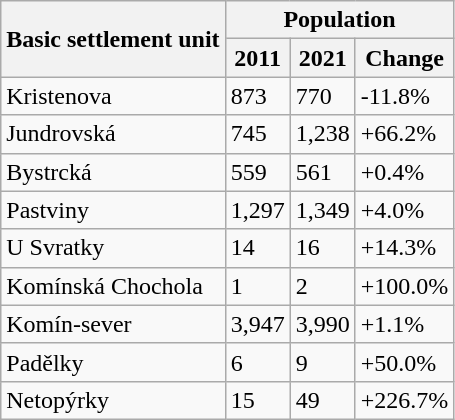<table class="wikitable sortable">
<tr>
<th rowspan=2>Basic settlement unit</th>
<th colspan=3>Population</th>
</tr>
<tr>
<th>2011</th>
<th>2021</th>
<th>Change</th>
</tr>
<tr>
<td>Kristenova</td>
<td>873</td>
<td>770</td>
<td>-11.8%</td>
</tr>
<tr>
<td>Jundrovská</td>
<td>745</td>
<td>1,238</td>
<td>+66.2%</td>
</tr>
<tr>
<td>Bystrcká</td>
<td>559</td>
<td>561</td>
<td>+0.4%</td>
</tr>
<tr>
<td>Pastviny</td>
<td>1,297</td>
<td>1,349</td>
<td>+4.0%</td>
</tr>
<tr>
<td>U Svratky</td>
<td>14</td>
<td>16</td>
<td>+14.3%</td>
</tr>
<tr>
<td>Komínská Chochola</td>
<td>1</td>
<td>2</td>
<td>+100.0%</td>
</tr>
<tr>
<td>Komín-sever</td>
<td>3,947</td>
<td>3,990</td>
<td>+1.1%</td>
</tr>
<tr>
<td>Padělky</td>
<td>6</td>
<td>9</td>
<td>+50.0%</td>
</tr>
<tr>
<td>Netopýrky</td>
<td>15</td>
<td>49</td>
<td>+226.7%</td>
</tr>
</table>
